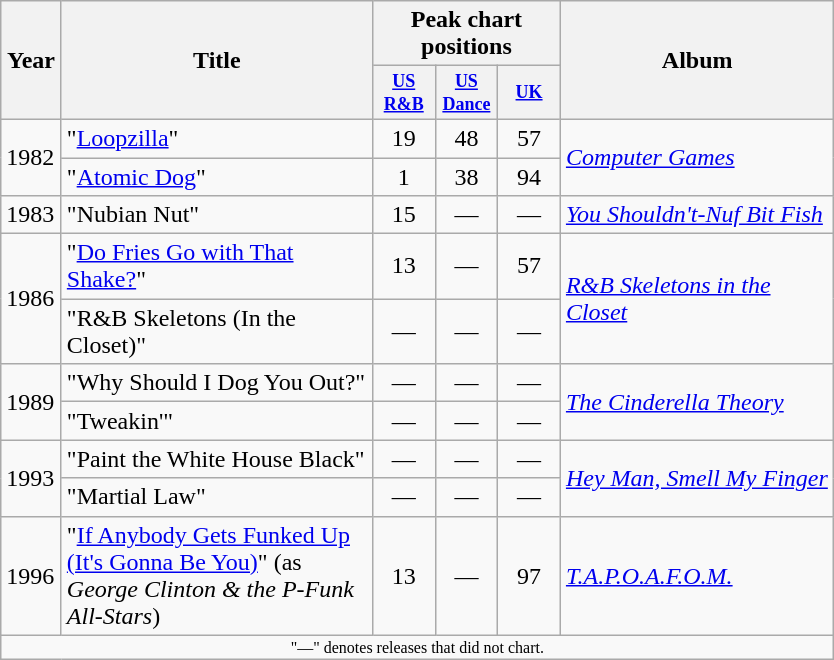<table class="wikitable">
<tr>
<th rowspan="2" style="width:33px;">Year</th>
<th style="width:200px;" rowspan="2">Title</th>
<th colspan="3">Peak chart positions</th>
<th rowspan="2" style="width:175px;">Album</th>
</tr>
<tr>
<th style="width:3em;font-size:75%"><a href='#'>US<br>R&B</a></th>
<th style="width:3em;font-size:75%"><a href='#'>US Dance</a></th>
<th style="width:3em;font-size:75%"><a href='#'>UK</a></th>
</tr>
<tr>
<td rowspan="2">1982</td>
<td>"<a href='#'>Loopzilla</a>"</td>
<td style="text-align:center;">19</td>
<td style="text-align:center;">48</td>
<td style="text-align:center;">57</td>
<td rowspan="2"><em><a href='#'>Computer Games</a></em></td>
</tr>
<tr>
<td>"<a href='#'>Atomic Dog</a>"</td>
<td style="text-align:center;">1</td>
<td style="text-align:center;">38</td>
<td style="text-align:center;">94</td>
</tr>
<tr>
<td>1983</td>
<td>"Nubian Nut"</td>
<td style="text-align:center;">15</td>
<td style="text-align:center;">—</td>
<td style="text-align:center;">—</td>
<td><em><a href='#'>You Shouldn't-Nuf Bit Fish</a></em></td>
</tr>
<tr>
<td rowspan="2">1986</td>
<td>"<a href='#'>Do Fries Go with That Shake?</a>"</td>
<td style="text-align:center;">13</td>
<td style="text-align:center;">—</td>
<td style="text-align:center;">57</td>
<td rowspan="2"><em><a href='#'>R&B Skeletons in the Closet</a></em></td>
</tr>
<tr>
<td>"R&B Skeletons (In the Closet)"</td>
<td style="text-align:center;">—</td>
<td style="text-align:center;">—</td>
<td style="text-align:center;">—</td>
</tr>
<tr>
<td rowspan="2">1989</td>
<td>"Why Should I Dog You Out?"</td>
<td style="text-align:center;">—</td>
<td style="text-align:center;">—</td>
<td style="text-align:center;">—</td>
<td rowspan="2"><em><a href='#'>The Cinderella Theory</a></em></td>
</tr>
<tr>
<td>"Tweakin'"</td>
<td style="text-align:center;">—</td>
<td style="text-align:center;">—</td>
<td style="text-align:center;">—</td>
</tr>
<tr>
<td rowspan="2">1993</td>
<td>"Paint the White House Black"</td>
<td style="text-align:center;">—</td>
<td style="text-align:center;">—</td>
<td style="text-align:center;">—</td>
<td rowspan="2"><em><a href='#'>Hey Man, Smell My Finger</a></em></td>
</tr>
<tr>
<td>"Martial Law"</td>
<td style="text-align:center;">—</td>
<td style="text-align:center;">—</td>
<td style="text-align:center;">—</td>
</tr>
<tr>
<td>1996</td>
<td>"<a href='#'>If Anybody Gets Funked Up (It's Gonna Be You)</a>" (as <em>George Clinton & the P-Funk All-Stars</em>)</td>
<td style="text-align:center;">13</td>
<td style="text-align:center;">—</td>
<td style="text-align:center;">97</td>
<td><em><a href='#'>T.A.P.O.A.F.O.M.</a></em></td>
</tr>
<tr>
<td colspan="11" style="text-align:center; font-size:8pt;">"—" denotes releases that did not chart.</td>
</tr>
</table>
